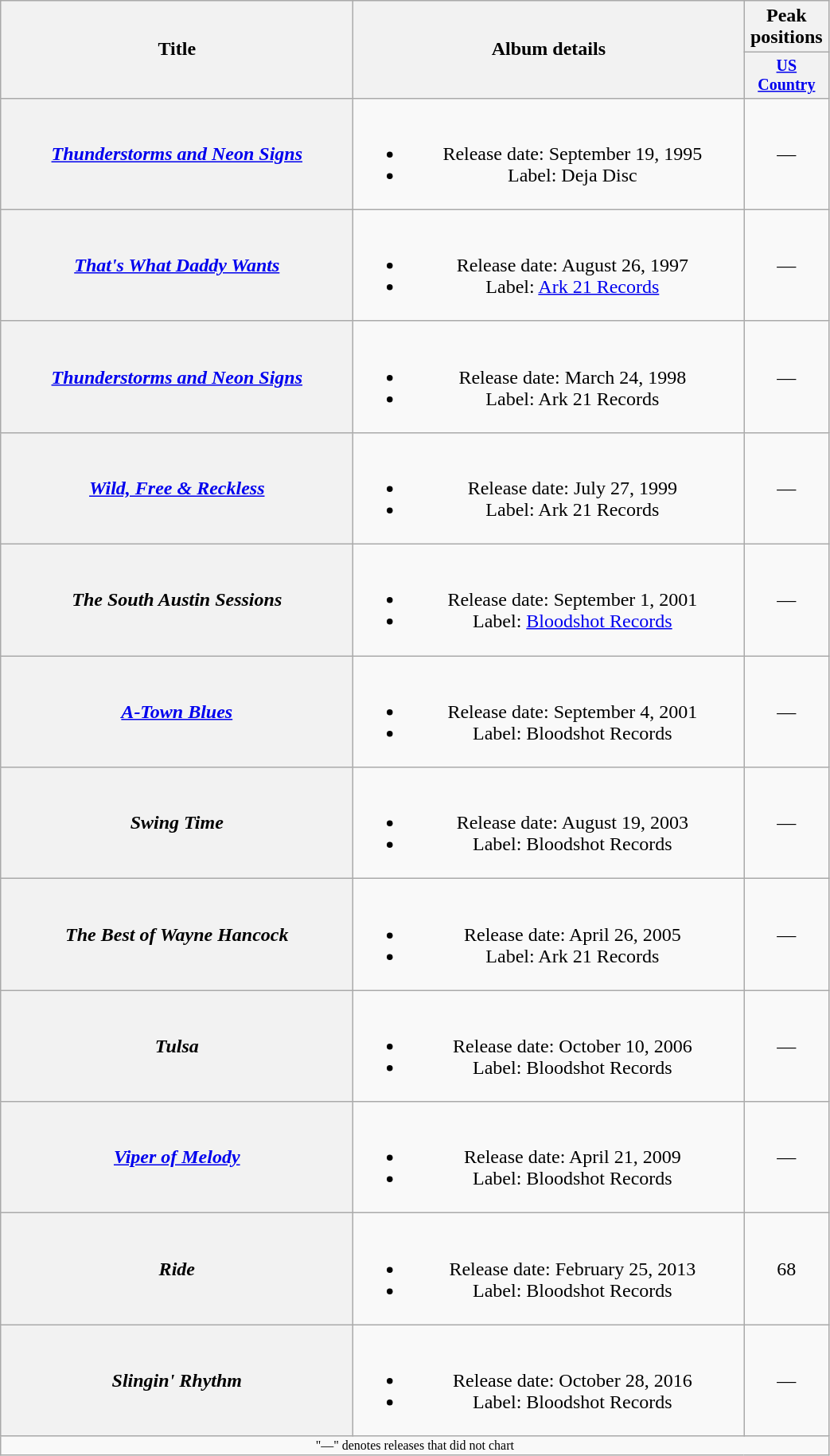<table class="wikitable plainrowheaders" style="text-align:center;">
<tr>
<th rowspan="2" style="width:18em;">Title</th>
<th rowspan="2" style="width:20em;">Album details</th>
<th colspan="1">Peak positions</th>
</tr>
<tr style="font-size:smaller;">
<th width="65"><a href='#'>US Country</a></th>
</tr>
<tr>
<th scope="row"><em><a href='#'>Thunderstorms and Neon Signs</a></em></th>
<td><br><ul><li>Release date: September 19, 1995</li><li>Label: Deja Disc</li></ul></td>
<td>—</td>
</tr>
<tr>
<th scope="row"><em><a href='#'>That's What Daddy Wants</a></em></th>
<td><br><ul><li>Release date: August 26, 1997</li><li>Label: <a href='#'>Ark 21 Records</a></li></ul></td>
<td>—</td>
</tr>
<tr>
<th scope="row"><em><a href='#'>Thunderstorms and Neon Signs</a></em></th>
<td><br><ul><li>Release date: March 24, 1998</li><li>Label: Ark 21 Records</li></ul></td>
<td>—</td>
</tr>
<tr>
<th scope="row"><em><a href='#'>Wild, Free & Reckless</a></em></th>
<td><br><ul><li>Release date: July 27, 1999</li><li>Label: Ark 21 Records</li></ul></td>
<td>—</td>
</tr>
<tr>
<th scope="row"><em>The South Austin Sessions</em></th>
<td><br><ul><li>Release date: September 1, 2001</li><li>Label: <a href='#'>Bloodshot Records</a></li></ul></td>
<td>—</td>
</tr>
<tr>
<th scope="row"><em><a href='#'>A-Town Blues</a></em></th>
<td><br><ul><li>Release date: September 4, 2001</li><li>Label: Bloodshot Records</li></ul></td>
<td>—</td>
</tr>
<tr>
<th scope="row"><em>Swing Time</em></th>
<td><br><ul><li>Release date: August 19, 2003</li><li>Label: Bloodshot Records</li></ul></td>
<td>—</td>
</tr>
<tr>
<th scope="row"><em>The Best of Wayne Hancock</em></th>
<td><br><ul><li>Release date: April 26, 2005</li><li>Label: Ark 21 Records</li></ul></td>
<td>—</td>
</tr>
<tr>
<th scope="row"><em>Tulsa</em></th>
<td><br><ul><li>Release date: October 10, 2006</li><li>Label: Bloodshot Records</li></ul></td>
<td>—</td>
</tr>
<tr>
<th scope="row"><em><a href='#'>Viper of Melody</a></em></th>
<td><br><ul><li>Release date: April 21, 2009</li><li>Label: Bloodshot Records</li></ul></td>
<td>—</td>
</tr>
<tr>
<th scope="row"><em>Ride</em></th>
<td><br><ul><li>Release date: February 25, 2013</li><li>Label: Bloodshot Records</li></ul></td>
<td>68</td>
</tr>
<tr>
<th scope="row"><em>Slingin' Rhythm</em></th>
<td><br><ul><li>Release date: October 28, 2016</li><li>Label: Bloodshot Records</li></ul></td>
<td>—</td>
</tr>
<tr>
<td colspan="3" style="font-size:8pt">"—" denotes releases that did not chart</td>
</tr>
</table>
